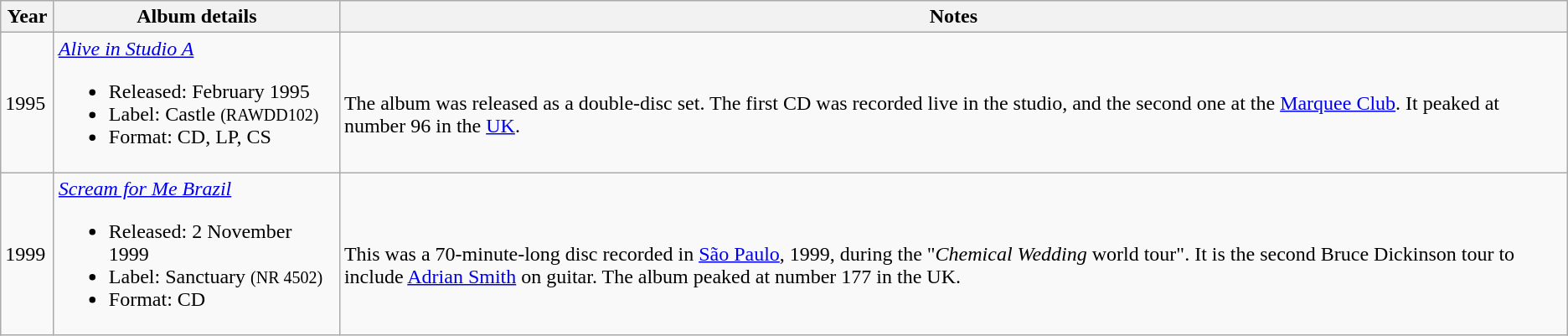<table class="wikitable" border="1">
<tr>
<th width="35">Year</th>
<th width="220">Album details</th>
<th>Notes</th>
</tr>
<tr>
<td>1995</td>
<td><em><a href='#'>Alive in Studio A</a></em><br><ul><li>Released: February 1995</li><li>Label: Castle <small>(RAWDD102)</small></li><li>Format: CD, LP, CS</li></ul></td>
<td><br>The album was released as a double-disc set. The first CD was recorded live in the studio, and the second one at the <a href='#'>Marquee Club</a>. It peaked at number 96 in the <a href='#'>UK</a>.</td>
</tr>
<tr>
<td>1999</td>
<td><em><a href='#'>Scream for Me Brazil</a></em><br><ul><li>Released: 2 November 1999</li><li>Label: Sanctuary <small>(NR 4502)</small></li><li>Format: CD</li></ul></td>
<td><br>This was a 70-minute-long disc recorded in <a href='#'>São Paulo</a>, 1999, during the "<em>Chemical Wedding</em> world tour". It is the second Bruce Dickinson tour to include <a href='#'>Adrian Smith</a> on guitar. The album peaked at number 177 in the UK.</td>
</tr>
</table>
